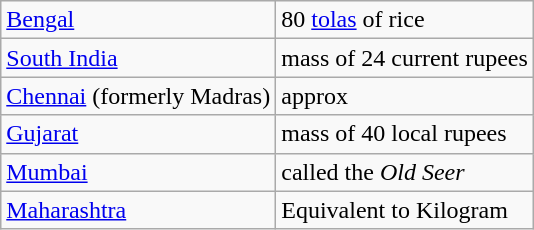<table class="wikitable">
<tr>
<td><a href='#'>Bengal</a></td>
<td>80 <a href='#'>tolas</a> of rice</td>
</tr>
<tr>
<td><a href='#'>South India</a></td>
<td>mass of 24 current rupees</td>
</tr>
<tr>
<td><a href='#'>Chennai</a> (formerly Madras)</td>
<td>approx </td>
</tr>
<tr>
<td><a href='#'>Gujarat</a></td>
<td>mass of 40 local rupees</td>
</tr>
<tr>
<td><a href='#'>Mumbai</a></td>
<td> called the <em>Old Seer</em></td>
</tr>
<tr>
<td><a href='#'>Maharashtra</a></td>
<td>Equivalent to Kilogram</td>
</tr>
</table>
